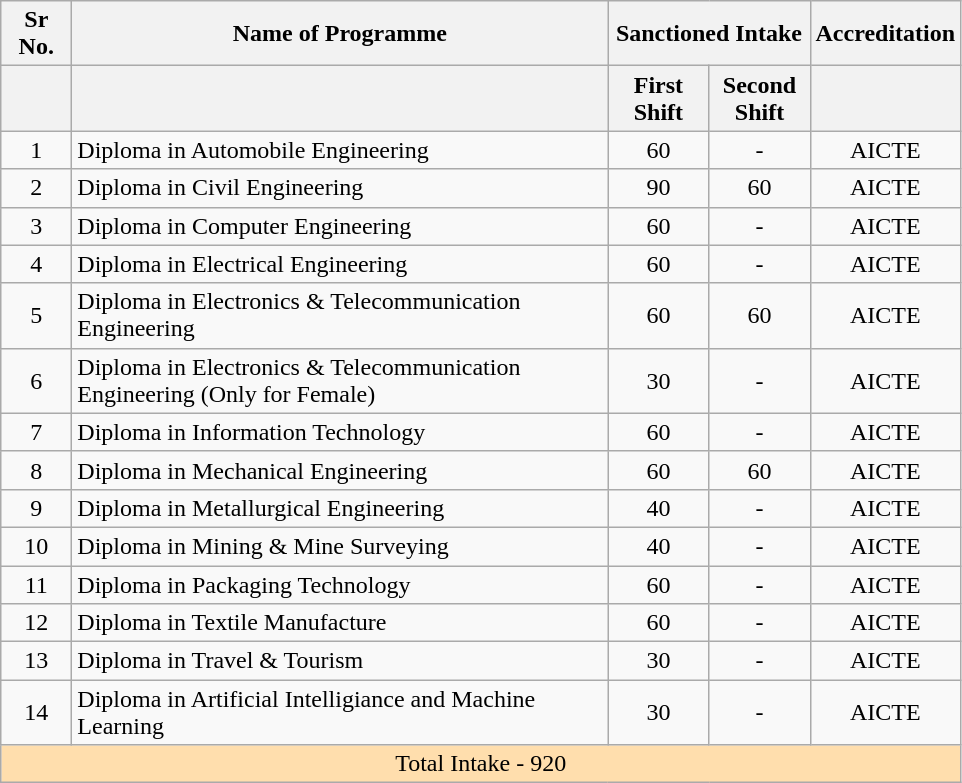<table class = "wikitable">
<tr>
<th Width = 40>Sr No.</th>
<th Width = 350>Name of Programme</th>
<th colspan = 2>Sanctioned Intake</th>
<th Width = 40>Accreditation</th>
</tr>
<tr>
<th> </th>
<th> </th>
<th Width = 60>First Shift</th>
<th Width = 60>Second Shift</th>
<th> </th>
</tr>
<tr>
<td align = "center">1</td>
<td>Diploma in Automobile Engineering</td>
<td align = "center">60</td>
<td align = "center">-</td>
<td align = "center">AICTE</td>
</tr>
<tr>
<td align = "center">2</td>
<td>Diploma in Civil Engineering</td>
<td align = "center">90</td>
<td align = "center">60</td>
<td align = "center">AICTE</td>
</tr>
<tr>
<td align = "center">3</td>
<td>Diploma in Computer Engineering</td>
<td align = "center">60</td>
<td align = "center">-</td>
<td align = "center">AICTE</td>
</tr>
<tr>
<td align = "center">4</td>
<td>Diploma in Electrical Engineering</td>
<td align = "center">60</td>
<td align = "center">-</td>
<td align = "center">AICTE</td>
</tr>
<tr>
<td align = "center">5</td>
<td>Diploma in Electronics & Telecommunication Engineering</td>
<td align = "center">60</td>
<td align = "center">60</td>
<td align = "center">AICTE</td>
</tr>
<tr>
<td align = "center">6</td>
<td>Diploma in Electronics & Telecommunication Engineering (Only for Female)</td>
<td align = "center">30</td>
<td align = "center">-</td>
<td align = "center">AICTE</td>
</tr>
<tr>
<td align = "center">7</td>
<td>Diploma in Information Technology</td>
<td align = "center">60</td>
<td align = "center">-</td>
<td align = "center">AICTE</td>
</tr>
<tr>
<td align = "center">8</td>
<td>Diploma in Mechanical Engineering</td>
<td align = "center">60</td>
<td align = "center">60</td>
<td align = "center">AICTE</td>
</tr>
<tr>
<td align = "center">9</td>
<td>Diploma in Metallurgical Engineering</td>
<td align="center">40</td>
<td align = "center">-</td>
<td align = "center">AICTE</td>
</tr>
<tr>
<td align = "center">10</td>
<td>Diploma in Mining & Mine Surveying</td>
<td align = "center">40</td>
<td align = "center">-</td>
<td align = "center">AICTE</td>
</tr>
<tr>
<td align = "center">11</td>
<td>Diploma in Packaging Technology</td>
<td align = "center">60</td>
<td align = "center">-</td>
<td align = "center">AICTE</td>
</tr>
<tr>
<td align = "center">12</td>
<td>Diploma in Textile Manufacture</td>
<td align = "center">60</td>
<td align = "center">-</td>
<td align = "center">AICTE</td>
</tr>
<tr>
<td align = "center">13</td>
<td>Diploma in Travel & Tourism</td>
<td align = "center">30</td>
<td align = "center">-</td>
<td align = "center">AICTE</td>
</tr>
<tr>
<td align = "center">14</td>
<td>Diploma in Artificial Intelligiance and Machine Learning</td>
<td align = "center">30</td>
<td align = "center">-</td>
<td align = "center">AICTE</td>
</tr>
<tr>
<td colspan="5" align="center" style="background: #ffdead;">Total Intake - 920</td>
</tr>
</table>
